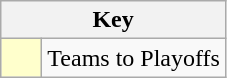<table class="wikitable" style="text-align: center;">
<tr>
<th colspan=2>Key</th>
</tr>
<tr>
<td style="background:#ffffcc; width:20px;"></td>
<td align=left>Teams to Playoffs</td>
</tr>
</table>
